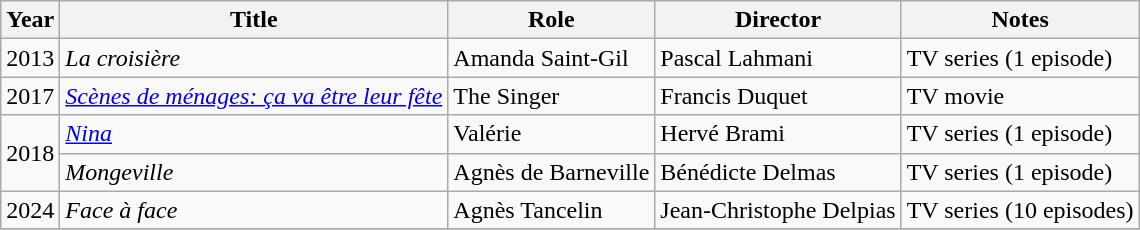<table class="wikitable">
<tr>
<th>Year</th>
<th>Title</th>
<th>Role</th>
<th>Director</th>
<th>Notes</th>
</tr>
<tr>
<td>2013</td>
<td><em>La croisière</em></td>
<td>Amanda Saint-Gil</td>
<td>Pascal Lahmani</td>
<td>TV series (1 episode)</td>
</tr>
<tr>
<td>2017</td>
<td><em><a href='#'>Scènes de ménages: ça va être leur fête</a></em></td>
<td>The Singer</td>
<td>Francis Duquet</td>
<td>TV movie</td>
</tr>
<tr>
<td rowspan=2>2018</td>
<td><em><a href='#'>Nina</a></em></td>
<td>Valérie</td>
<td>Hervé Brami</td>
<td>TV series (1 episode)</td>
</tr>
<tr>
<td><em>Mongeville</em></td>
<td>Agnès de Barneville</td>
<td>Bénédicte Delmas</td>
<td>TV series (1 episode)</td>
</tr>
<tr>
<td>2024</td>
<td><em>Face à face</em></td>
<td>Agnès Tancelin</td>
<td>Jean-Christophe Delpias</td>
<td>TV series (10 episodes)</td>
</tr>
<tr>
</tr>
</table>
